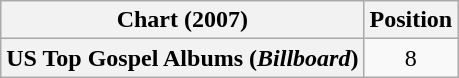<table class="wikitable plainrowheaders" style="text-align:center">
<tr>
<th scope="col">Chart (2007)</th>
<th scope="col">Position</th>
</tr>
<tr>
<th scope="row">US Top Gospel Albums (<em>Billboard</em>)</th>
<td>8</td>
</tr>
</table>
